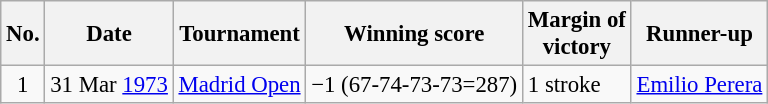<table class="wikitable" style="font-size:95%;">
<tr>
<th>No.</th>
<th>Date</th>
<th>Tournament</th>
<th>Winning score</th>
<th>Margin of<br>victory</th>
<th>Runner-up</th>
</tr>
<tr>
<td align=center>1</td>
<td>31 Mar <a href='#'>1973</a></td>
<td><a href='#'>Madrid Open</a></td>
<td>−1 (67-74-73-73=287)</td>
<td>1 stroke</td>
<td> <a href='#'>Emilio Perera</a></td>
</tr>
</table>
